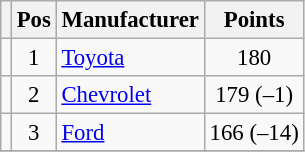<table class="wikitable" style="font-size: 95%;">
<tr>
<th></th>
<th>Pos</th>
<th>Manufacturer</th>
<th>Points</th>
</tr>
<tr>
<td align="left"></td>
<td style="text-align:center;">1</td>
<td><a href='#'>Toyota</a></td>
<td style="text-align:center;">180</td>
</tr>
<tr>
<td align="left"></td>
<td style="text-align:center;">2</td>
<td><a href='#'>Chevrolet</a></td>
<td style="text-align:center;">179 (–1)</td>
</tr>
<tr>
<td align="left"></td>
<td style="text-align:center;">3</td>
<td><a href='#'>Ford</a></td>
<td style="text-align:center;">166 (–14)</td>
</tr>
<tr class="sortbottom">
</tr>
</table>
